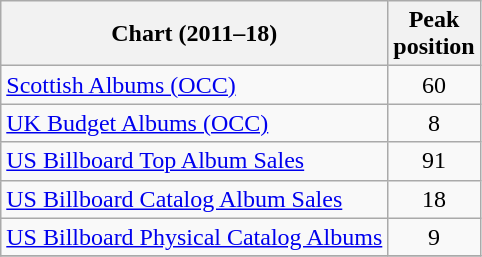<table class="wikitable sortable">
<tr>
<th>Chart (2011–18)</th>
<th>Peak<br>position</th>
</tr>
<tr>
<td><a href='#'>Scottish Albums (OCC)</a></td>
<td align="center">60</td>
</tr>
<tr>
<td><a href='#'>UK Budget Albums (OCC)</a></td>
<td align="center">8</td>
</tr>
<tr>
<td><a href='#'>US Billboard Top Album Sales</a></td>
<td align="center">91</td>
</tr>
<tr>
<td><a href='#'>US Billboard Catalog Album Sales</a></td>
<td align="center">18</td>
</tr>
<tr>
<td><a href='#'>US Billboard Physical Catalog Albums</a></td>
<td align="center">9</td>
</tr>
<tr>
</tr>
</table>
